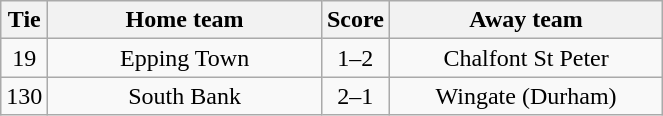<table class="wikitable" style="text-align:center;">
<tr>
<th width=20>Tie</th>
<th width=175>Home team</th>
<th width=20>Score</th>
<th width=175>Away team</th>
</tr>
<tr>
<td>19</td>
<td>Epping Town</td>
<td>1–2</td>
<td>Chalfont St Peter</td>
</tr>
<tr>
<td>130</td>
<td>South Bank</td>
<td>2–1</td>
<td>Wingate (Durham)</td>
</tr>
</table>
